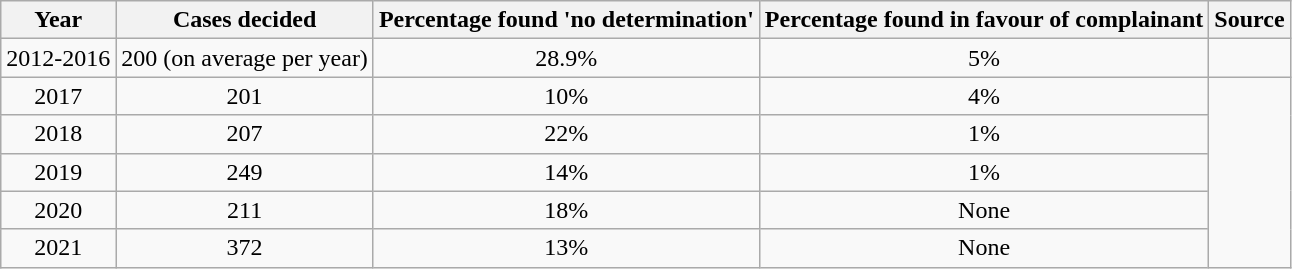<table class="wikitable" style="text-align:center">
<tr>
<th>Year</th>
<th>Cases decided</th>
<th>Percentage found 'no determination'</th>
<th>Percentage found in favour of complainant</th>
<th>Source</th>
</tr>
<tr>
<td>2012-2016</td>
<td>200 (on average per year)</td>
<td>28.9%</td>
<td>5%</td>
<td></td>
</tr>
<tr>
<td>2017</td>
<td>201</td>
<td>10%</td>
<td>4%</td>
<td rowspan="5"></td>
</tr>
<tr>
<td>2018</td>
<td>207</td>
<td>22%</td>
<td>1%</td>
</tr>
<tr>
<td>2019</td>
<td>249</td>
<td>14%</td>
<td>1%</td>
</tr>
<tr>
<td>2020</td>
<td>211</td>
<td>18%</td>
<td>None</td>
</tr>
<tr>
<td>2021</td>
<td>372</td>
<td>13%</td>
<td>None</td>
</tr>
</table>
